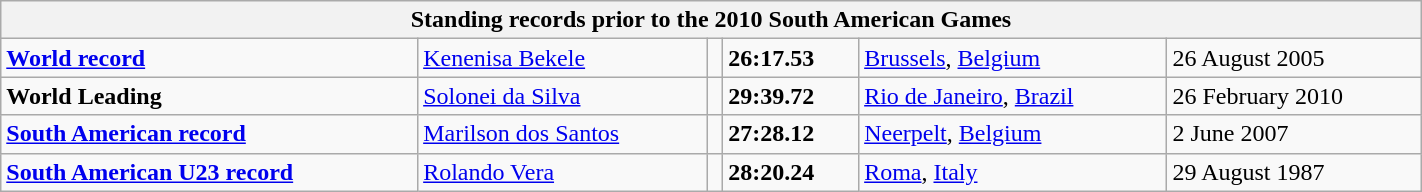<table class="wikitable" width=75%>
<tr>
<th colspan="6">Standing records prior to the 2010 South American Games</th>
</tr>
<tr>
<td><strong><a href='#'>World record</a></strong></td>
<td><a href='#'>Kenenisa Bekele</a></td>
<td align=left></td>
<td><strong>26:17.53</strong></td>
<td><a href='#'>Brussels</a>, <a href='#'>Belgium</a></td>
<td>26 August 2005</td>
</tr>
<tr>
<td><strong>World Leading</strong></td>
<td><a href='#'>Solonei da Silva</a></td>
<td align=left></td>
<td><strong>29:39.72</strong></td>
<td><a href='#'>Rio de Janeiro</a>, <a href='#'>Brazil</a></td>
<td>26 February 2010</td>
</tr>
<tr>
<td><strong><a href='#'>South American record</a></strong></td>
<td><a href='#'>Marilson dos Santos</a></td>
<td align=left></td>
<td><strong>27:28.12</strong></td>
<td><a href='#'>Neerpelt</a>, <a href='#'>Belgium</a></td>
<td>2 June 2007</td>
</tr>
<tr>
<td><strong><a href='#'>South American U23 record</a></strong></td>
<td><a href='#'>Rolando Vera</a></td>
<td align=left></td>
<td><strong>28:20.24</strong></td>
<td><a href='#'>Roma</a>, <a href='#'>Italy</a></td>
<td>29 August 1987</td>
</tr>
</table>
